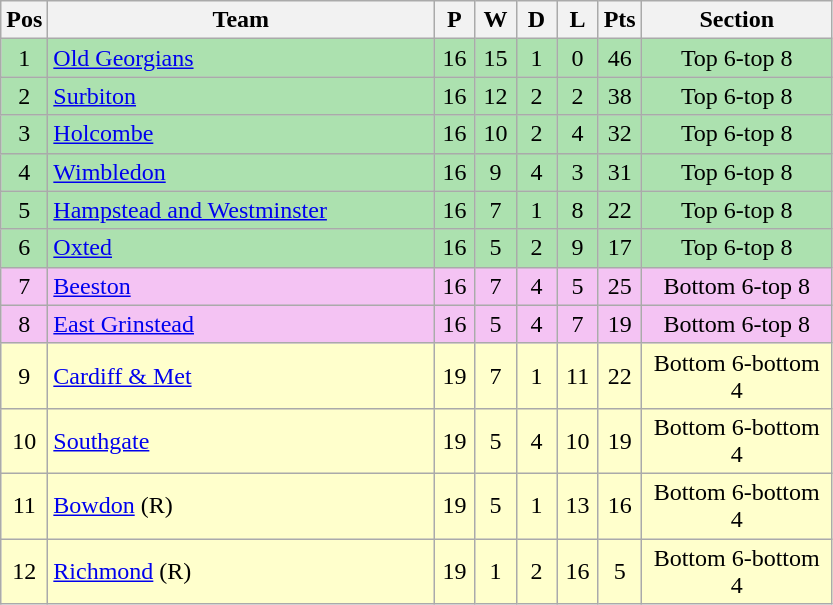<table class="wikitable" style="font-size: 100%">
<tr>
<th width=20>Pos</th>
<th width=250>Team</th>
<th width=20>P</th>
<th width=20>W</th>
<th width=20>D</th>
<th width=20>L</th>
<th width=20>Pts</th>
<th width=120>Section</th>
</tr>
<tr align=center style="background:#ACE1AF;">
<td>1</td>
<td align="left"><a href='#'>Old Georgians</a></td>
<td>16</td>
<td>15</td>
<td>1</td>
<td>0</td>
<td>46</td>
<td>Top 6-top 8</td>
</tr>
<tr align=center style="background:#ACE1AF;">
<td>2</td>
<td align="left"><a href='#'>Surbiton</a></td>
<td>16</td>
<td>12</td>
<td>2</td>
<td>2</td>
<td>38</td>
<td>Top 6-top 8</td>
</tr>
<tr align=center style="background:#ACE1AF;">
<td>3</td>
<td align="left"><a href='#'>Holcombe</a></td>
<td>16</td>
<td>10</td>
<td>2</td>
<td>4</td>
<td>32</td>
<td>Top 6-top 8</td>
</tr>
<tr align=center style="background:#ACE1AF;">
<td>4</td>
<td align="left"><a href='#'>Wimbledon</a></td>
<td>16</td>
<td>9</td>
<td>4</td>
<td>3</td>
<td>31</td>
<td>Top 6-top 8</td>
</tr>
<tr align=center style="background:#ACE1AF;">
<td>5</td>
<td align="left"><a href='#'>Hampstead and Westminster</a></td>
<td>16</td>
<td>7</td>
<td>1</td>
<td>8</td>
<td>22</td>
<td>Top 6-top 8</td>
</tr>
<tr align=center style="background:#ACE1AF;">
<td>6</td>
<td align="left"><a href='#'>Oxted</a></td>
<td>16</td>
<td>5</td>
<td>2</td>
<td>9</td>
<td>17</td>
<td>Top 6-top 8</td>
</tr>
<tr align=center style="background: #F4C3F3;">
<td>7</td>
<td align="left"><a href='#'>Beeston</a></td>
<td>16</td>
<td>7</td>
<td>4</td>
<td>5</td>
<td>25</td>
<td>Bottom 6-top 8</td>
</tr>
<tr align=center style="background: #F4C3F3;">
<td>8</td>
<td align="left"><a href='#'>East Grinstead</a></td>
<td>16</td>
<td>5</td>
<td>4</td>
<td>7</td>
<td>19</td>
<td>Bottom 6-top 8</td>
</tr>
<tr align=center style="background: #ffffcc;">
<td>9</td>
<td align="left"><a href='#'>Cardiff & Met</a></td>
<td>19</td>
<td>7</td>
<td>1</td>
<td>11</td>
<td>22</td>
<td>Bottom 6-bottom 4</td>
</tr>
<tr align=center style="background: #ffffcc;">
<td>10</td>
<td align="left"><a href='#'>Southgate</a></td>
<td>19</td>
<td>5</td>
<td>4</td>
<td>10</td>
<td>19</td>
<td>Bottom 6-bottom 4</td>
</tr>
<tr align=center style="background: #ffffcc;">
<td>11</td>
<td align="left"><a href='#'>Bowdon</a> (R)</td>
<td>19</td>
<td>5</td>
<td>1</td>
<td>13</td>
<td>16</td>
<td>Bottom 6-bottom 4</td>
</tr>
<tr align=center style="background: #ffffcc;">
<td>12</td>
<td align="left"><a href='#'>Richmond</a> (R)</td>
<td>19</td>
<td>1</td>
<td>2</td>
<td>16</td>
<td>5</td>
<td>Bottom 6-bottom 4</td>
</tr>
</table>
